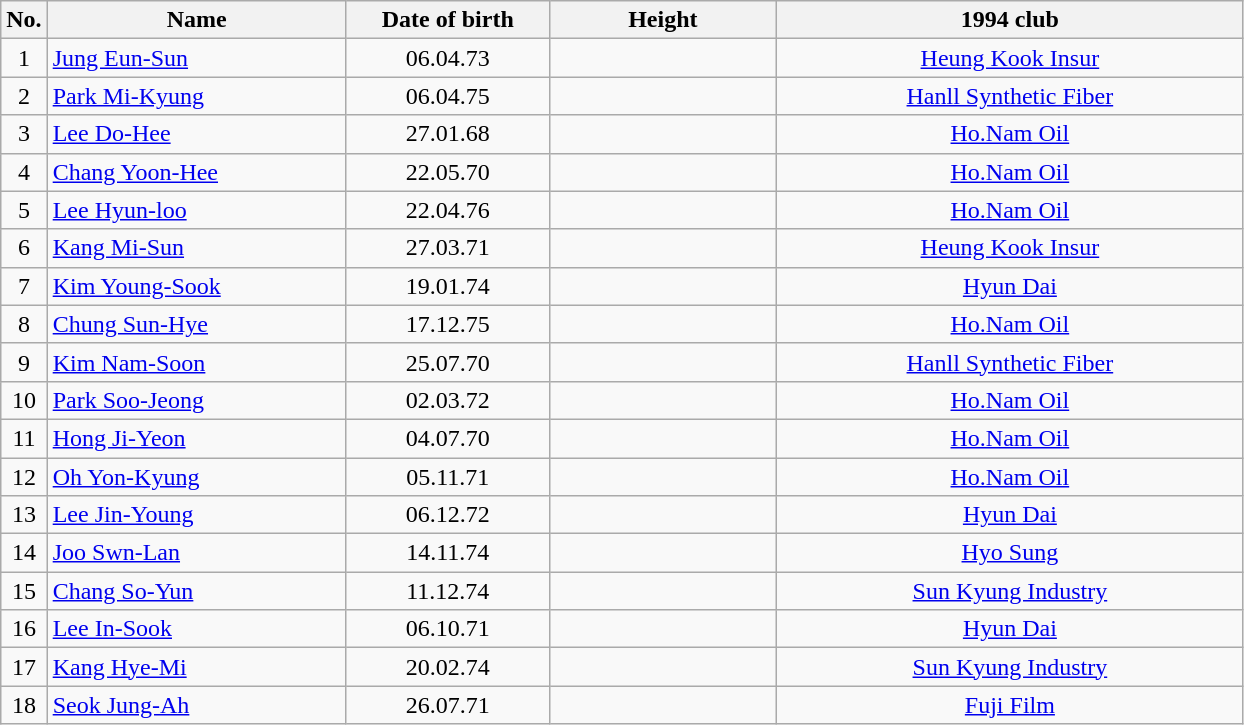<table class="wikitable sortable" style="text-align:center;">
<tr>
<th>No.</th>
<th style="width:12em">Name</th>
<th style="width:8em">Date of birth</th>
<th style="width:9em">Height</th>
<th style="width:19em">1994 club</th>
</tr>
<tr>
<td>1</td>
<td align=left><a href='#'>Jung Eun-Sun</a></td>
<td>06.04.73</td>
<td></td>
<td><a href='#'>Heung Kook Insur</a></td>
</tr>
<tr>
<td>2</td>
<td align=left><a href='#'>Park Mi-Kyung</a></td>
<td>06.04.75</td>
<td></td>
<td><a href='#'>Hanll Synthetic Fiber</a></td>
</tr>
<tr>
<td>3</td>
<td align=left><a href='#'>Lee Do-Hee</a></td>
<td>27.01.68</td>
<td></td>
<td><a href='#'>Ho.Nam Oil</a></td>
</tr>
<tr>
<td>4</td>
<td align=left><a href='#'>Chang Yoon-Hee</a></td>
<td>22.05.70</td>
<td></td>
<td><a href='#'>Ho.Nam Oil</a></td>
</tr>
<tr>
<td>5</td>
<td align=left><a href='#'>Lee Hyun-loo</a></td>
<td>22.04.76</td>
<td></td>
<td><a href='#'>Ho.Nam Oil</a></td>
</tr>
<tr>
<td>6</td>
<td align=left><a href='#'>Kang Mi-Sun</a></td>
<td>27.03.71</td>
<td></td>
<td><a href='#'>Heung Kook Insur</a></td>
</tr>
<tr>
<td>7</td>
<td align=left><a href='#'>Kim Young-Sook</a></td>
<td>19.01.74</td>
<td></td>
<td><a href='#'>Hyun Dai</a></td>
</tr>
<tr>
<td>8</td>
<td align=left><a href='#'>Chung Sun-Hye</a></td>
<td>17.12.75</td>
<td></td>
<td><a href='#'>Ho.Nam Oil</a></td>
</tr>
<tr>
<td>9</td>
<td align=left><a href='#'>Kim Nam-Soon</a></td>
<td>25.07.70</td>
<td></td>
<td><a href='#'>Hanll Synthetic Fiber</a></td>
</tr>
<tr>
<td>10</td>
<td align=left><a href='#'>Park Soo-Jeong</a></td>
<td>02.03.72</td>
<td></td>
<td><a href='#'>Ho.Nam Oil</a></td>
</tr>
<tr>
<td>11</td>
<td align=left><a href='#'>Hong Ji-Yeon</a></td>
<td>04.07.70</td>
<td></td>
<td><a href='#'>Ho.Nam Oil</a></td>
</tr>
<tr>
<td>12</td>
<td align=left><a href='#'>Oh Yon-Kyung</a></td>
<td>05.11.71</td>
<td></td>
<td><a href='#'>Ho.Nam Oil</a></td>
</tr>
<tr>
<td>13</td>
<td align=left><a href='#'>Lee Jin-Young</a></td>
<td>06.12.72</td>
<td></td>
<td><a href='#'>Hyun Dai</a></td>
</tr>
<tr>
<td>14</td>
<td align=left><a href='#'>Joo Swn-Lan</a></td>
<td>14.11.74</td>
<td></td>
<td><a href='#'>Hyo Sung</a></td>
</tr>
<tr>
<td>15</td>
<td align=left><a href='#'>Chang So-Yun</a></td>
<td>11.12.74</td>
<td></td>
<td><a href='#'>Sun Kyung Industry</a></td>
</tr>
<tr>
<td>16</td>
<td align=left><a href='#'>Lee In-Sook</a></td>
<td>06.10.71</td>
<td></td>
<td><a href='#'>Hyun Dai</a></td>
</tr>
<tr>
<td>17</td>
<td align=left><a href='#'>Kang Hye-Mi</a></td>
<td>20.02.74</td>
<td></td>
<td><a href='#'>Sun Kyung Industry</a></td>
</tr>
<tr>
<td>18</td>
<td align=left><a href='#'>Seok Jung-Ah</a></td>
<td>26.07.71</td>
<td></td>
<td><a href='#'>Fuji Film</a></td>
</tr>
</table>
